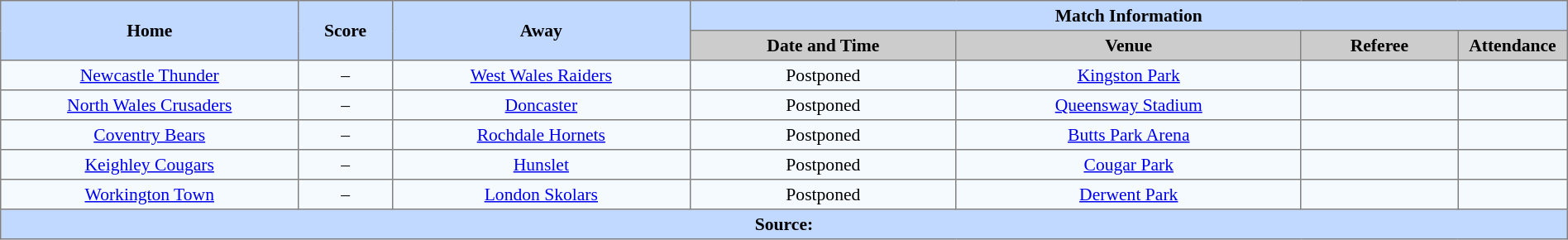<table border=1 style="border-collapse:collapse; font-size:90%; text-align:center;" cellpadding=3 cellspacing=0 width=100%>
<tr bgcolor=#C1D8FF>
<th rowspan=2 width=19%>Home</th>
<th rowspan=2 width=6%>Score</th>
<th rowspan=2 width=19%>Away</th>
<th colspan=4>Match Information</th>
</tr>
<tr bgcolor=#CCCCCC>
<th width=17%>Date and Time</th>
<th width=22%>Venue</th>
<th width=10%>Referee</th>
<th width=7%>Attendance</th>
</tr>
<tr bgcolor=#F5FAFF>
<td> <a href='#'>Newcastle Thunder</a></td>
<td>–</td>
<td> <a href='#'>West Wales Raiders</a></td>
<td>Postponed</td>
<td><a href='#'>Kingston Park</a></td>
<td></td>
<td></td>
</tr>
<tr bgcolor=#F5FAFF>
<td> <a href='#'>North Wales Crusaders</a></td>
<td>–</td>
<td> <a href='#'>Doncaster</a></td>
<td>Postponed</td>
<td><a href='#'>Queensway Stadium</a></td>
<td></td>
<td></td>
</tr>
<tr bgcolor=#F5FAFF>
<td> <a href='#'>Coventry Bears</a></td>
<td>–</td>
<td> <a href='#'>Rochdale Hornets</a></td>
<td>Postponed</td>
<td><a href='#'>Butts Park Arena</a></td>
<td></td>
<td></td>
</tr>
<tr bgcolor=#F5FAFF>
<td> <a href='#'>Keighley Cougars</a></td>
<td>–</td>
<td> <a href='#'>Hunslet</a></td>
<td>Postponed</td>
<td><a href='#'>Cougar Park</a></td>
<td></td>
<td></td>
</tr>
<tr bgcolor=#F5FAFF>
<td> <a href='#'>Workington Town</a></td>
<td>–</td>
<td> <a href='#'>London Skolars</a></td>
<td>Postponed</td>
<td><a href='#'>Derwent Park</a></td>
<td></td>
<td></td>
</tr>
<tr style="background:#c1d8ff;">
<th colspan=7>Source:</th>
</tr>
</table>
